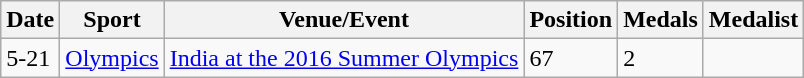<table class="wikitable sortable">
<tr>
<th>Date</th>
<th>Sport</th>
<th>Venue/Event</th>
<th>Position</th>
<th>Medals</th>
<th>Medalist</th>
</tr>
<tr>
<td>5-21</td>
<td><a href='#'>Olympics</a></td>
<td><a href='#'>India at the 2016 Summer Olympics</a></td>
<td>67</td>
<td>2</td>
<td>  <br>  </td>
</tr>
</table>
